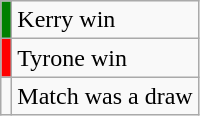<table class="wikitable">
<tr>
<td style="background-color:green"></td>
<td>Kerry win</td>
</tr>
<tr>
<td style="background-color:red"></td>
<td>Tyrone win</td>
</tr>
<tr>
<td></td>
<td>Match was a draw</td>
</tr>
</table>
